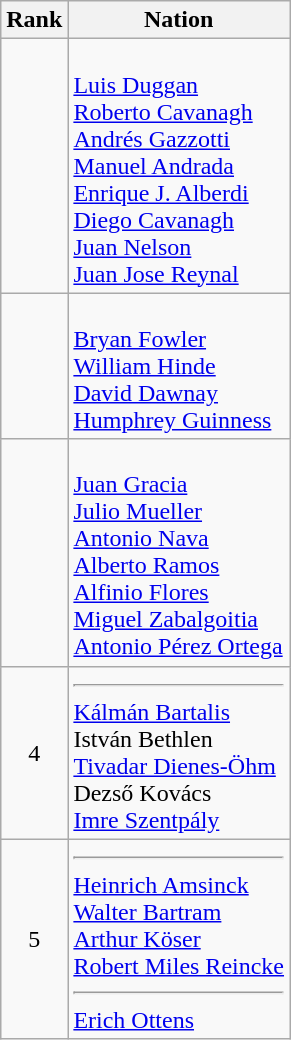<table class="wikitable sortable" style="text-align:center">
<tr>
<th>Rank</th>
<th>Nation</th>
</tr>
<tr>
<td></td>
<td align=left><br><a href='#'>Luis Duggan</a><br><a href='#'>Roberto Cavanagh</a><br><a href='#'>Andrés Gazzotti</a><br><a href='#'>Manuel Andrada</a><br><a href='#'>Enrique J. Alberdi</a><br><a href='#'>Diego Cavanagh</a><br><a href='#'>Juan Nelson</a><br><a href='#'>Juan Jose Reynal</a></td>
</tr>
<tr>
<td></td>
<td align=left><br><a href='#'>Bryan Fowler</a><br><a href='#'>William Hinde</a><br><a href='#'>David Dawnay</a><br><a href='#'>Humphrey Guinness</a></td>
</tr>
<tr>
<td></td>
<td align=left><br><a href='#'>Juan Gracia</a><br><a href='#'>Julio Mueller</a><br><a href='#'>Antonio Nava</a><br><a href='#'>Alberto Ramos</a><br><a href='#'>Alfinio Flores</a><br><a href='#'>Miguel Zabalgoitia</a><br><a href='#'>Antonio Pérez Ortega</a></td>
</tr>
<tr>
<td>4</td>
<td align=left><hr><a href='#'>Kálmán Bartalis</a><br>István Bethlen<br><a href='#'>Tivadar Dienes-Öhm</a><br>Dezső Kovács<br><a href='#'>Imre Szentpály</a></td>
</tr>
<tr>
<td>5</td>
<td align=left><hr><a href='#'>Heinrich Amsinck</a><br><a href='#'>Walter Bartram</a><br><a href='#'>Arthur Köser</a><br><a href='#'>Robert Miles Reincke</a><hr><a href='#'>Erich Ottens</a></td>
</tr>
</table>
